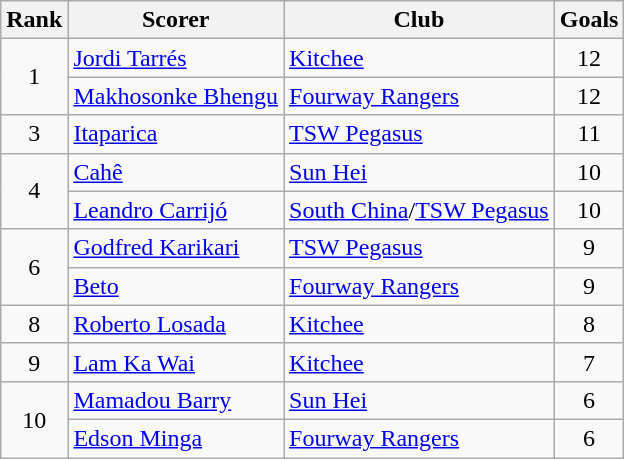<table class="wikitable">
<tr>
<th>Rank</th>
<th>Scorer</th>
<th>Club</th>
<th>Goals</th>
</tr>
<tr>
<td rowspan=2 align=center>1</td>
<td><a href='#'>Jordi Tarrés</a></td>
<td><a href='#'>Kitchee</a></td>
<td align=center>12</td>
</tr>
<tr>
<td><a href='#'>Makhosonke Bhengu</a></td>
<td><a href='#'>Fourway Rangers</a></td>
<td align=center>12</td>
</tr>
<tr>
<td align=center>3</td>
<td><a href='#'>Itaparica</a></td>
<td><a href='#'>TSW Pegasus</a></td>
<td align=center>11</td>
</tr>
<tr>
<td rowspan=2 align=center>4</td>
<td><a href='#'>Cahê</a></td>
<td><a href='#'>Sun Hei</a></td>
<td align=center>10</td>
</tr>
<tr>
<td><a href='#'>Leandro Carrijó</a></td>
<td><a href='#'>South China</a>/<a href='#'>TSW Pegasus</a></td>
<td align=center>10</td>
</tr>
<tr>
<td rowspan=2 align=center>6</td>
<td><a href='#'>Godfred Karikari</a></td>
<td><a href='#'>TSW Pegasus</a></td>
<td align=center>9</td>
</tr>
<tr>
<td><a href='#'>Beto</a></td>
<td><a href='#'>Fourway Rangers</a></td>
<td align=center>9</td>
</tr>
<tr>
<td align=center>8</td>
<td><a href='#'>Roberto Losada</a></td>
<td><a href='#'>Kitchee</a></td>
<td align=center>8</td>
</tr>
<tr>
<td align=center>9</td>
<td><a href='#'>Lam Ka Wai</a></td>
<td><a href='#'>Kitchee</a></td>
<td align=center>7</td>
</tr>
<tr>
<td rowspan=2 align=center>10</td>
<td><a href='#'>Mamadou Barry</a></td>
<td><a href='#'>Sun Hei</a></td>
<td align=center>6</td>
</tr>
<tr>
<td><a href='#'>Edson Minga</a></td>
<td><a href='#'>Fourway Rangers</a></td>
<td align=center>6</td>
</tr>
</table>
